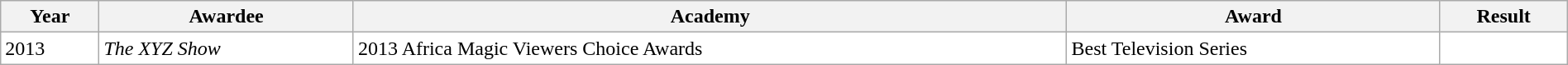<table class="wikitable plainrowheaders" style="width:100%; margin:auto; background:#fff;">
<tr>
<th>Year</th>
<th>Awardee</th>
<th>Academy</th>
<th>Award</th>
<th>Result</th>
</tr>
<tr>
<td 2013 Africa Magic Viewers Choice Awards>2013</td>
<td><em>The XYZ Show</em></td>
<td>2013 Africa Magic Viewers Choice Awards</td>
<td 2013 Africa Magic Viewers Choice Awards>Best Television Series</td>
<td></td>
</tr>
</table>
